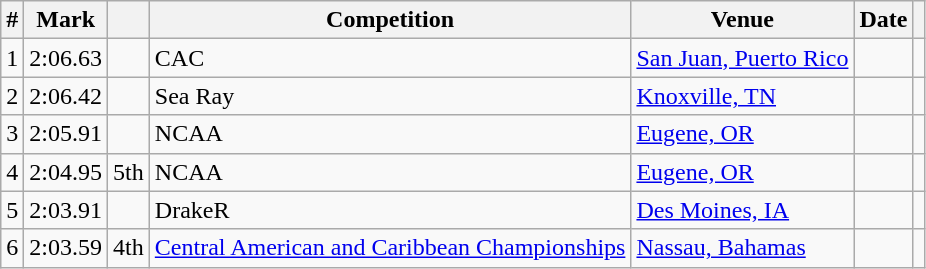<table class="wikitable sortable">
<tr>
<th>#</th>
<th>Mark</th>
<th class=unsortable></th>
<th>Competition</th>
<th>Venue</th>
<th>Date</th>
<th class=unsortable></th>
</tr>
<tr>
<td align=center>1</td>
<td align=right>2:06.63</td>
<td></td>
<td>CAC</td>
<td><a href='#'>San Juan, Puerto Rico</a></td>
<td align=right></td>
<td></td>
</tr>
<tr>
<td align=center>2</td>
<td align=right>2:06.42</td>
<td> </td>
<td>Sea Ray</td>
<td><a href='#'>Knoxville, TN</a></td>
<td align=right></td>
<td></td>
</tr>
<tr>
<td align=center>3</td>
<td align=right>2:05.91</td>
<td> </td>
<td>NCAA</td>
<td><a href='#'>Eugene, OR</a></td>
<td align=right></td>
<td></td>
</tr>
<tr>
<td align=center>4</td>
<td align=right>2:04.95</td>
<td>5th</td>
<td>NCAA</td>
<td><a href='#'>Eugene, OR</a></td>
<td align=right></td>
<td></td>
</tr>
<tr>
<td align=center>5</td>
<td align=right>2:03.91</td>
<td></td>
<td>DrakeR</td>
<td><a href='#'>Des Moines, IA</a></td>
<td align=right></td>
<td></td>
</tr>
<tr>
<td align=center>6</td>
<td align=right>2:03.59</td>
<td>4th</td>
<td><a href='#'>Central American and Caribbean Championships</a></td>
<td><a href='#'>Nassau, Bahamas</a></td>
<td align=right><a href='#'></a></td>
<td></td>
</tr>
</table>
